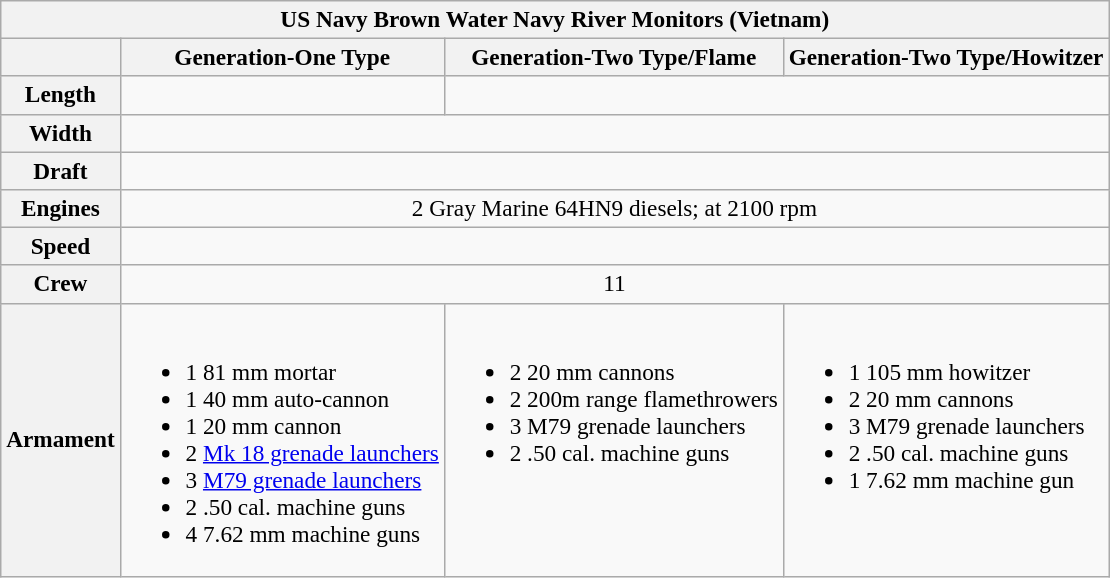<table class="wikitable" style="font-size:97%;">
<tr>
<th colspan="4">US Navy Brown Water Navy River Monitors (Vietnam)</th>
</tr>
<tr>
<th></th>
<th>Generation-One Type</th>
<th>Generation-Two Type/Flame</th>
<th>Generation-Two Type/Howitzer</th>
</tr>
<tr align="center">
<th>Length</th>
<td></td>
<td colspan="2"></td>
</tr>
<tr align="center">
<th>Width</th>
<td colspan="3"></td>
</tr>
<tr align="center">
<th>Draft</th>
<td colspan="3"></td>
</tr>
<tr align="center">
<th>Engines</th>
<td colspan="3">2 Gray Marine 64HN9 diesels;  at 2100 rpm</td>
</tr>
<tr align="center">
<th>Speed</th>
<td colspan="3"></td>
</tr>
<tr align="center">
<th>Crew</th>
<td colspan="3">11</td>
</tr>
<tr>
<th>Armament</th>
<td valign="top"><br><ul><li>1 81 mm mortar</li><li>1 40 mm auto-cannon</li><li>1 20 mm cannon</li><li>2 <a href='#'>Mk 18 grenade launchers</a></li><li>3 <a href='#'>M79 grenade launchers</a></li><li>2 .50 cal. machine guns</li><li>4 7.62 mm machine guns</li></ul></td>
<td valign="top"><br><ul><li>2 20 mm cannons</li><li>2 200m range flamethrowers</li><li>3 M79 grenade launchers</li><li>2 .50 cal. machine guns</li></ul></td>
<td valign="top"><br><ul><li>1 105 mm howitzer</li><li>2 20 mm cannons</li><li>3 M79 grenade launchers</li><li>2 .50 cal. machine guns</li><li>1 7.62 mm machine gun</li></ul></td>
</tr>
</table>
